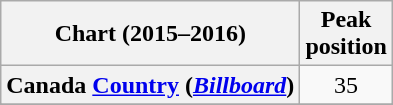<table class="wikitable plainrowheaders" style="text-align:center">
<tr>
<th>Chart (2015–2016)</th>
<th>Peak <br> position</th>
</tr>
<tr>
<th scope="row">Canada <a href='#'>Country</a> (<a href='#'><em>Billboard</em></a>)</th>
<td>35</td>
</tr>
<tr>
</tr>
<tr>
</tr>
<tr>
</tr>
</table>
